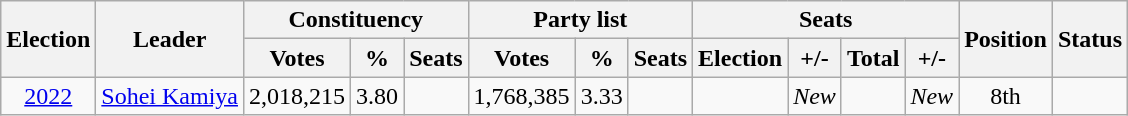<table class="wikitable" style="text-align:center">
<tr>
<th rowspan="2">Election</th>
<th rowspan="2">Leader</th>
<th colspan="3">Constituency</th>
<th colspan="3">Party list</th>
<th colspan="4">Seats</th>
<th rowspan="2">Position</th>
<th rowspan="2">Status</th>
</tr>
<tr>
<th>Votes</th>
<th>%</th>
<th>Seats</th>
<th>Votes</th>
<th>%</th>
<th>Seats</th>
<th>Election</th>
<th>+/-</th>
<th>Total</th>
<th>+/-</th>
</tr>
<tr>
<td><a href='#'>2022</a></td>
<td><a href='#'>Sohei Kamiya</a></td>
<td>2,018,215</td>
<td>3.80</td>
<td></td>
<td>1,768,385</td>
<td>3.33</td>
<td></td>
<td></td>
<td><em>New</em></td>
<td></td>
<td><em>New</em></td>
<td>8th</td>
<td></td>
</tr>
</table>
